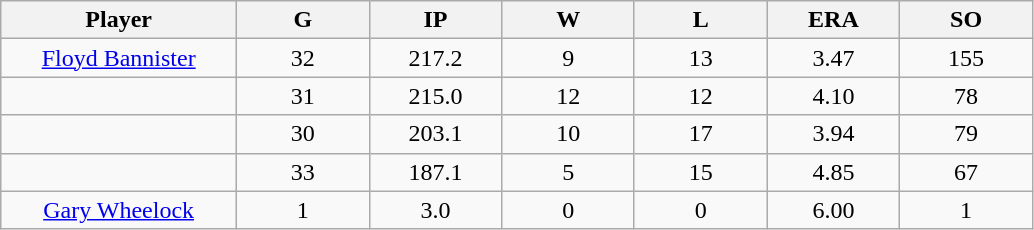<table class="wikitable sortable">
<tr>
<th bgcolor="#DDDDFF" width="16%">Player</th>
<th bgcolor="#DDDDFF" width="9%">G</th>
<th bgcolor="#DDDDFF" width="9%">IP</th>
<th bgcolor="#DDDDFF" width="9%">W</th>
<th bgcolor="#DDDDFF" width="9%">L</th>
<th bgcolor="#DDDDFF" width="9%">ERA</th>
<th bgcolor="#DDDDFF" width="9%">SO</th>
</tr>
<tr align="center">
<td><a href='#'>Floyd Bannister</a></td>
<td>32</td>
<td>217.2</td>
<td>9</td>
<td>13</td>
<td>3.47</td>
<td>155</td>
</tr>
<tr align=center>
<td></td>
<td>31</td>
<td>215.0</td>
<td>12</td>
<td>12</td>
<td>4.10</td>
<td>78</td>
</tr>
<tr align="center">
<td></td>
<td>30</td>
<td>203.1</td>
<td>10</td>
<td>17</td>
<td>3.94</td>
<td>79</td>
</tr>
<tr align="center">
<td></td>
<td>33</td>
<td>187.1</td>
<td>5</td>
<td>15</td>
<td>4.85</td>
<td>67</td>
</tr>
<tr align="center">
<td><a href='#'>Gary Wheelock</a></td>
<td>1</td>
<td>3.0</td>
<td>0</td>
<td>0</td>
<td>6.00</td>
<td>1</td>
</tr>
</table>
